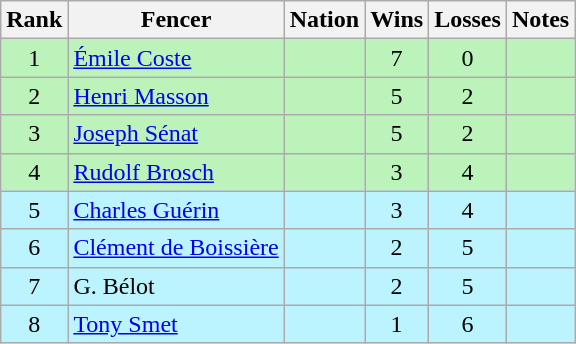<table class="wikitable sortable" style="text-align:center">
<tr>
<th>Rank</th>
<th>Fencer</th>
<th>Nation</th>
<th>Wins</th>
<th>Losses</th>
<th>Notes</th>
</tr>
<tr bgcolor=bbf3bb>
<td>1</td>
<td align=left><a href='#'>Émile Coste</a></td>
<td align=left></td>
<td>7</td>
<td>0</td>
<td></td>
</tr>
<tr bgcolor=bbf3bb>
<td>2</td>
<td align=left><a href='#'>Henri Masson</a></td>
<td align=left></td>
<td>5</td>
<td>2</td>
<td></td>
</tr>
<tr bgcolor=bbf3bb>
<td>3</td>
<td align=left><a href='#'>Joseph Sénat</a></td>
<td align=left></td>
<td>5</td>
<td>2</td>
<td></td>
</tr>
<tr bgcolor=bbf3bb>
<td>4</td>
<td align=left><a href='#'>Rudolf Brosch</a></td>
<td align=left></td>
<td>3</td>
<td>4</td>
<td></td>
</tr>
<tr bgcolor=bbf3ff>
<td>5</td>
<td align=left><a href='#'>Charles Guérin</a></td>
<td align=left></td>
<td>3</td>
<td>4</td>
<td></td>
</tr>
<tr bgcolor=bbf3ff>
<td>6</td>
<td align=left><a href='#'>Clément de Boissière</a></td>
<td align=left></td>
<td>2</td>
<td>5</td>
<td></td>
</tr>
<tr bgcolor=bbf3ff>
<td>7</td>
<td align=left>G. Bélot</td>
<td align=left></td>
<td>2</td>
<td>5</td>
<td></td>
</tr>
<tr bgcolor=bbf3ff>
<td>8</td>
<td align=left><a href='#'>Tony Smet</a></td>
<td align=left></td>
<td>1</td>
<td>6</td>
<td></td>
</tr>
</table>
